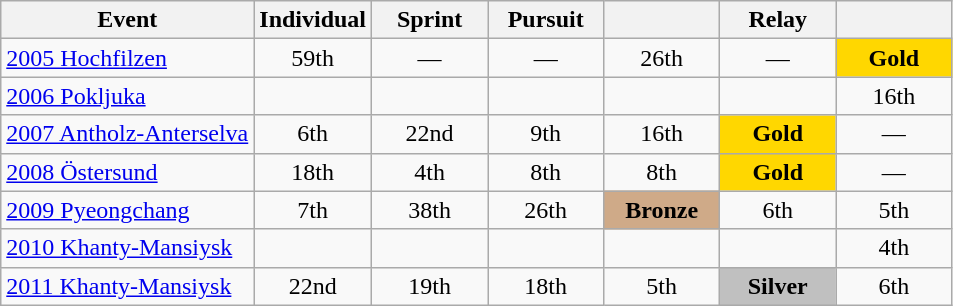<table class="wikitable" style="text-align: center;">
<tr ">
<th>Event</th>
<th style="width:70px;">Individual</th>
<th style="width:70px;">Sprint</th>
<th style="width:70px;">Pursuit</th>
<th style="width:70px;"></th>
<th style="width:70px;">Relay</th>
<th style="width:70px;"></th>
</tr>
<tr>
<td align=left> <a href='#'>2005 Hochfilzen</a></td>
<td>59th</td>
<td>—</td>
<td>—</td>
<td>26th</td>
<td>—</td>
<td style="background:gold;"><strong>Gold</strong></td>
</tr>
<tr>
<td align=left> <a href='#'>2006 Pokljuka</a></td>
<td></td>
<td></td>
<td></td>
<td></td>
<td></td>
<td>16th</td>
</tr>
<tr>
<td align=left> <a href='#'>2007 Antholz-Anterselva</a></td>
<td>6th</td>
<td>22nd</td>
<td>9th</td>
<td>16th</td>
<td style="background:gold;"><strong>Gold</strong></td>
<td>—</td>
</tr>
<tr>
<td align=left> <a href='#'>2008 Östersund</a></td>
<td>18th</td>
<td>4th</td>
<td>8th</td>
<td>8th</td>
<td style="background:gold;"><strong>Gold</strong></td>
<td>—</td>
</tr>
<tr>
<td align=left> <a href='#'>2009 Pyeongchang</a></td>
<td>7th</td>
<td>38th</td>
<td>26th</td>
<td style="background:#cfaa88;"><strong>Bronze</strong></td>
<td>6th</td>
<td>5th</td>
</tr>
<tr>
<td align=left> <a href='#'>2010 Khanty-Mansiysk</a></td>
<td></td>
<td></td>
<td></td>
<td></td>
<td></td>
<td>4th</td>
</tr>
<tr>
<td align=left> <a href='#'>2011 Khanty-Mansiysk</a></td>
<td>22nd</td>
<td>19th</td>
<td>18th</td>
<td>5th</td>
<td style="background:silver;"><strong>Silver</strong></td>
<td>6th</td>
</tr>
</table>
